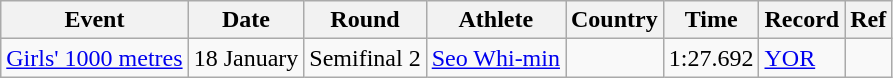<table class="wikitable">
<tr>
<th>Event</th>
<th>Date</th>
<th>Round</th>
<th>Athlete</th>
<th>Country</th>
<th>Time</th>
<th>Record</th>
<th>Ref</th>
</tr>
<tr>
<td><a href='#'>Girls' 1000 metres</a></td>
<td>18 January</td>
<td>Semifinal 2</td>
<td><a href='#'>Seo Whi-min</a></td>
<td></td>
<td>1:27.692</td>
<td><a href='#'>YOR</a></td>
<td align=center></td>
</tr>
</table>
